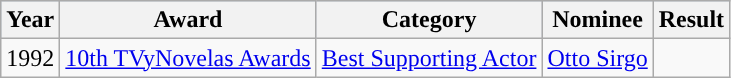<table class="wikitable">
<tr style="background:#b0c4de;">
<th>Year</th>
<th>Award</th>
<th>Category</th>
<th>Nominee</th>
<th>Result</th>
</tr>
<tr>
<td>1992</td>
<td><a href='#'>10th TVyNovelas Awards</a></td>
<td><a href='#'>Best Supporting Actor</a></td>
<td><a href='#'>Otto Sirgo</a></td>
<td></td>
</tr>
</table>
